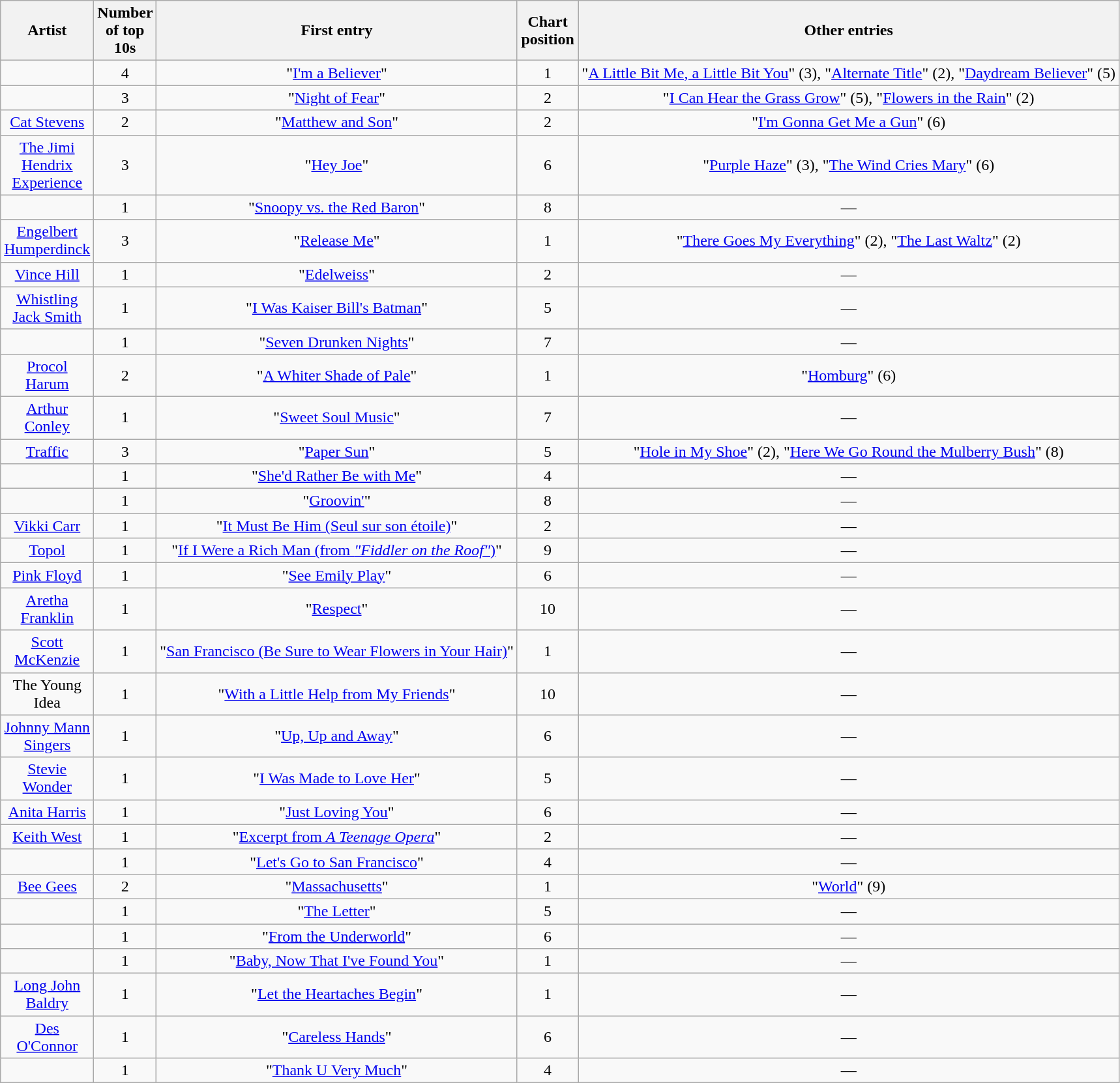<table class="wikitable sortable mw-collapsible mw-collapsed" style="text-align: center;">
<tr>
<th scope="col" style="width:55px;">Artist</th>
<th scope="col" style="width:55px;" data-sort-type="number">Number of top 10s</th>
<th scope="col" style="text-align:center;">First entry</th>
<th scope="col" style="width:55px;" data-sort-type="number">Chart position</th>
<th scope="col" style="text-align:center;">Other entries</th>
</tr>
<tr>
<td></td>
<td>4</td>
<td>"<a href='#'>I'm a Believer</a>"</td>
<td>1</td>
<td>"<a href='#'>A Little Bit Me, a Little Bit You</a>" (3), "<a href='#'>Alternate Title</a>" (2), "<a href='#'>Daydream Believer</a>" (5) </td>
</tr>
<tr>
<td></td>
<td>3</td>
<td>"<a href='#'>Night of Fear</a>"</td>
<td>2</td>
<td>"<a href='#'>I Can Hear the Grass Grow</a>" (5), "<a href='#'>Flowers in the Rain</a>" (2)</td>
</tr>
<tr>
<td><a href='#'>Cat Stevens</a></td>
<td>2</td>
<td>"<a href='#'>Matthew and Son</a>"</td>
<td>2</td>
<td>"<a href='#'>I'm Gonna Get Me a Gun</a>" (6)</td>
</tr>
<tr>
<td><a href='#'>The Jimi Hendrix Experience</a></td>
<td>3</td>
<td>"<a href='#'>Hey Joe</a>"</td>
<td>6</td>
<td>"<a href='#'>Purple Haze</a>" (3), "<a href='#'>The Wind Cries Mary</a>" (6)</td>
</tr>
<tr>
<td></td>
<td>1</td>
<td>"<a href='#'>Snoopy vs. the Red Baron</a>"</td>
<td>8</td>
<td>—</td>
</tr>
<tr>
<td><a href='#'>Engelbert Humperdinck</a></td>
<td>3</td>
<td>"<a href='#'>Release Me</a>"</td>
<td>1</td>
<td>"<a href='#'>There Goes My Everything</a>" (2), "<a href='#'>The Last Waltz</a>" (2)</td>
</tr>
<tr>
<td><a href='#'>Vince Hill</a></td>
<td>1</td>
<td>"<a href='#'>Edelweiss</a>"</td>
<td>2</td>
<td>—</td>
</tr>
<tr>
<td><a href='#'>Whistling Jack Smith</a></td>
<td>1</td>
<td>"<a href='#'>I Was Kaiser Bill's Batman</a>"</td>
<td>5</td>
<td>—</td>
</tr>
<tr>
<td></td>
<td>1</td>
<td>"<a href='#'>Seven Drunken Nights</a>"</td>
<td>7</td>
<td>—</td>
</tr>
<tr>
<td><a href='#'>Procol Harum</a></td>
<td>2</td>
<td>"<a href='#'>A Whiter Shade of Pale</a>"</td>
<td>1</td>
<td>"<a href='#'>Homburg</a>" (6)</td>
</tr>
<tr>
<td><a href='#'>Arthur Conley</a></td>
<td>1</td>
<td>"<a href='#'>Sweet Soul Music</a>"</td>
<td>7</td>
<td>—</td>
</tr>
<tr>
<td><a href='#'>Traffic</a></td>
<td>3</td>
<td>"<a href='#'>Paper Sun</a>"</td>
<td>5</td>
<td>"<a href='#'>Hole in My Shoe</a>" (2), "<a href='#'>Here We Go Round the Mulberry Bush</a>" (8)</td>
</tr>
<tr>
<td></td>
<td>1</td>
<td>"<a href='#'>She'd Rather Be with Me</a>"</td>
<td>4</td>
<td>—</td>
</tr>
<tr>
<td></td>
<td>1</td>
<td>"<a href='#'>Groovin'</a>"</td>
<td>8</td>
<td>—</td>
</tr>
<tr>
<td><a href='#'>Vikki Carr</a></td>
<td>1</td>
<td>"<a href='#'>It Must Be Him (Seul sur son étoile)</a>"</td>
<td>2</td>
<td>—</td>
</tr>
<tr>
<td><a href='#'>Topol</a></td>
<td>1</td>
<td>"<a href='#'>If I Were a Rich Man (from <em>"Fiddler on the Roof"</em>)</a>"</td>
<td>9</td>
<td>—</td>
</tr>
<tr>
<td><a href='#'>Pink Floyd</a></td>
<td>1</td>
<td>"<a href='#'>See Emily Play</a>"</td>
<td>6</td>
<td>—</td>
</tr>
<tr>
<td><a href='#'>Aretha Franklin</a></td>
<td>1</td>
<td>"<a href='#'>Respect</a>"</td>
<td>10</td>
<td>—</td>
</tr>
<tr>
<td><a href='#'>Scott McKenzie</a></td>
<td>1</td>
<td>"<a href='#'>San Francisco (Be Sure to Wear Flowers in Your Hair)</a>"</td>
<td>1</td>
<td>—</td>
</tr>
<tr>
<td>The Young Idea</td>
<td>1</td>
<td>"<a href='#'>With a Little Help from My Friends</a>"</td>
<td>10</td>
<td>—</td>
</tr>
<tr>
<td><a href='#'>Johnny Mann Singers</a></td>
<td>1</td>
<td>"<a href='#'>Up, Up and Away</a>"</td>
<td>6</td>
<td>—</td>
</tr>
<tr>
<td><a href='#'>Stevie Wonder</a></td>
<td>1</td>
<td>"<a href='#'>I Was Made to Love Her</a>"</td>
<td>5</td>
<td>—</td>
</tr>
<tr>
<td><a href='#'>Anita Harris</a></td>
<td>1</td>
<td>"<a href='#'>Just Loving You</a>"</td>
<td>6</td>
<td>—</td>
</tr>
<tr>
<td><a href='#'>Keith West</a></td>
<td>1</td>
<td>"<a href='#'>Excerpt from <em>A Teenage Opera</em></a>"</td>
<td>2</td>
<td>—</td>
</tr>
<tr>
<td></td>
<td>1</td>
<td>"<a href='#'>Let's Go to San Francisco</a>"</td>
<td>4</td>
<td>—</td>
</tr>
<tr>
<td><a href='#'>Bee Gees</a></td>
<td>2</td>
<td>"<a href='#'>Massachusetts</a>"</td>
<td>1</td>
<td>"<a href='#'>World</a>" (9)</td>
</tr>
<tr>
<td></td>
<td>1</td>
<td>"<a href='#'>The Letter</a>"</td>
<td>5</td>
<td>—</td>
</tr>
<tr>
<td></td>
<td>1</td>
<td>"<a href='#'>From the Underworld</a>"</td>
<td>6</td>
<td>—</td>
</tr>
<tr>
<td></td>
<td>1</td>
<td>"<a href='#'>Baby, Now That I've Found You</a>"</td>
<td>1</td>
<td>—</td>
</tr>
<tr>
<td><a href='#'>Long John Baldry</a></td>
<td>1</td>
<td>"<a href='#'>Let the Heartaches Begin</a>"</td>
<td>1</td>
<td>—</td>
</tr>
<tr>
<td><a href='#'>Des O'Connor</a></td>
<td>1</td>
<td>"<a href='#'>Careless Hands</a>"</td>
<td>6</td>
<td>—</td>
</tr>
<tr>
<td></td>
<td>1</td>
<td>"<a href='#'>Thank U Very Much</a>" </td>
<td>4</td>
<td>—</td>
</tr>
</table>
